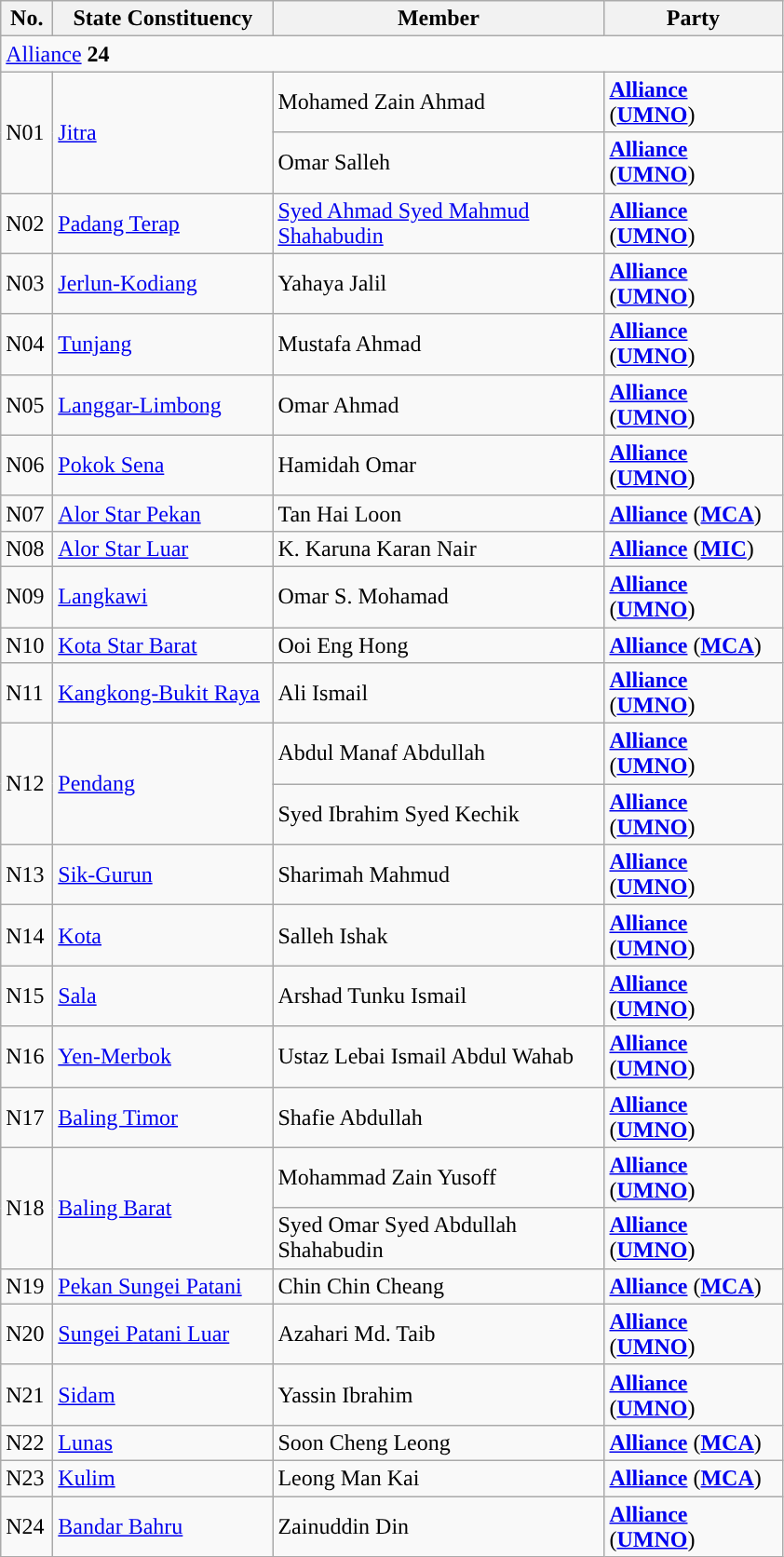<table class="wikitable sortable">
<tr>
<th style="width:30px;">No.</th>
<th style="width:150px;">State Constituency</th>
<th style="width:230px;">Member</th>
<th style="width:120px;">Party</th>
</tr>
<tr>
<td colspan="4"><a href='#'>Alliance</a> <strong>24</strong></td>
</tr>
<tr>
<td rowspan=2>N01</td>
<td rowspan=2><a href='#'>Jitra</a></td>
<td>Mohamed Zain Ahmad </td>
<td><strong><a href='#'>Alliance</a></strong> (<strong><a href='#'>UMNO</a></strong>)</td>
</tr>
<tr>
<td>Omar Salleh </td>
<td><strong><a href='#'>Alliance</a></strong> (<strong><a href='#'>UMNO</a></strong>)</td>
</tr>
<tr>
<td>N02</td>
<td><a href='#'>Padang Terap</a></td>
<td><a href='#'>Syed Ahmad Syed Mahmud Shahabudin</a></td>
<td><strong><a href='#'>Alliance</a></strong> (<strong><a href='#'>UMNO</a></strong>)</td>
</tr>
<tr>
<td>N03</td>
<td><a href='#'>Jerlun-Kodiang</a></td>
<td>Yahaya Jalil</td>
<td><strong><a href='#'>Alliance</a></strong> (<strong><a href='#'>UMNO</a></strong>)</td>
</tr>
<tr>
<td>N04</td>
<td><a href='#'>Tunjang</a></td>
<td>Mustafa Ahmad</td>
<td><strong><a href='#'>Alliance</a></strong> (<strong><a href='#'>UMNO</a></strong>)</td>
</tr>
<tr>
<td>N05</td>
<td><a href='#'>Langgar-Limbong</a></td>
<td>Omar Ahmad</td>
<td><strong><a href='#'>Alliance</a></strong> (<strong><a href='#'>UMNO</a></strong>)</td>
</tr>
<tr>
<td>N06</td>
<td><a href='#'>Pokok Sena</a></td>
<td>Hamidah Omar</td>
<td><strong><a href='#'>Alliance</a></strong> (<strong><a href='#'>UMNO</a></strong>)</td>
</tr>
<tr>
<td>N07</td>
<td><a href='#'>Alor Star Pekan</a></td>
<td>Tan Hai Loon</td>
<td><strong><a href='#'>Alliance</a></strong> (<strong><a href='#'>MCA</a></strong>)</td>
</tr>
<tr>
<td>N08</td>
<td><a href='#'>Alor Star Luar</a></td>
<td>K. Karuna Karan Nair</td>
<td><strong><a href='#'>Alliance</a></strong> (<strong><a href='#'>MIC</a></strong>)</td>
</tr>
<tr>
<td>N09</td>
<td><a href='#'>Langkawi</a></td>
<td>Omar S. Mohamad</td>
<td><strong><a href='#'>Alliance</a></strong> (<strong><a href='#'>UMNO</a></strong>)</td>
</tr>
<tr>
<td>N10</td>
<td><a href='#'>Kota Star Barat</a></td>
<td>Ooi Eng Hong</td>
<td><strong><a href='#'>Alliance</a></strong> (<strong><a href='#'>MCA</a></strong>)</td>
</tr>
<tr>
<td>N11</td>
<td><a href='#'>Kangkong-Bukit Raya</a></td>
<td>Ali Ismail</td>
<td><strong><a href='#'>Alliance</a></strong> (<strong><a href='#'>UMNO</a></strong>)</td>
</tr>
<tr>
<td rowspan=2>N12</td>
<td rowspan=2><a href='#'>Pendang</a></td>
<td>Abdul Manaf Abdullah </td>
<td><strong><a href='#'>Alliance</a></strong> (<strong><a href='#'>UMNO</a></strong>)</td>
</tr>
<tr>
<td>Syed Ibrahim Syed Kechik </td>
<td><strong><a href='#'>Alliance</a></strong> (<strong><a href='#'>UMNO</a></strong>)</td>
</tr>
<tr>
<td>N13</td>
<td><a href='#'>Sik-Gurun</a></td>
<td>Sharimah Mahmud</td>
<td><strong><a href='#'>Alliance</a></strong> (<strong><a href='#'>UMNO</a></strong>)</td>
</tr>
<tr>
<td>N14</td>
<td><a href='#'>Kota</a></td>
<td>Salleh Ishak</td>
<td><strong><a href='#'>Alliance</a></strong> (<strong><a href='#'>UMNO</a></strong>)</td>
</tr>
<tr>
<td>N15</td>
<td><a href='#'>Sala</a></td>
<td>Arshad Tunku Ismail</td>
<td><strong><a href='#'>Alliance</a></strong> (<strong><a href='#'>UMNO</a></strong>)</td>
</tr>
<tr>
<td>N16</td>
<td><a href='#'>Yen-Merbok</a></td>
<td>Ustaz Lebai Ismail Abdul Wahab</td>
<td><strong><a href='#'>Alliance</a></strong> (<strong><a href='#'>UMNO</a></strong>)</td>
</tr>
<tr>
<td>N17</td>
<td><a href='#'>Baling Timor</a></td>
<td>Shafie Abdullah</td>
<td><strong><a href='#'>Alliance</a></strong> (<strong><a href='#'>UMNO</a></strong>)</td>
</tr>
<tr>
<td rowspan=2>N18</td>
<td rowspan=2><a href='#'>Baling Barat</a></td>
<td>Mohammad Zain Yusoff </td>
<td><strong><a href='#'>Alliance</a></strong> (<strong><a href='#'>UMNO</a></strong>)</td>
</tr>
<tr>
<td>Syed Omar Syed Abdullah Shahabudin </td>
<td><strong><a href='#'>Alliance</a></strong> (<strong><a href='#'>UMNO</a></strong>)</td>
</tr>
<tr>
<td>N19</td>
<td><a href='#'>Pekan Sungei Patani</a></td>
<td>Chin Chin Cheang</td>
<td><strong><a href='#'>Alliance</a></strong> (<strong><a href='#'>MCA</a></strong>)</td>
</tr>
<tr>
<td>N20</td>
<td><a href='#'>Sungei Patani Luar</a></td>
<td>Azahari Md. Taib</td>
<td><strong><a href='#'>Alliance</a></strong> (<strong><a href='#'>UMNO</a></strong>)</td>
</tr>
<tr>
<td>N21</td>
<td><a href='#'>Sidam</a></td>
<td>Yassin Ibrahim</td>
<td><strong><a href='#'>Alliance</a></strong> (<strong><a href='#'>UMNO</a></strong>)</td>
</tr>
<tr>
<td>N22</td>
<td><a href='#'>Lunas</a></td>
<td>Soon Cheng Leong</td>
<td><strong><a href='#'>Alliance</a></strong> (<strong><a href='#'>MCA</a></strong>)</td>
</tr>
<tr>
<td>N23</td>
<td><a href='#'>Kulim</a></td>
<td>Leong Man Kai</td>
<td><strong><a href='#'>Alliance</a></strong> (<strong><a href='#'>MCA</a></strong>)</td>
</tr>
<tr>
<td>N24</td>
<td><a href='#'>Bandar Bahru</a></td>
<td>Zainuddin Din</td>
<td><strong><a href='#'>Alliance</a></strong> (<strong><a href='#'>UMNO</a></strong>)</td>
</tr>
</table>
